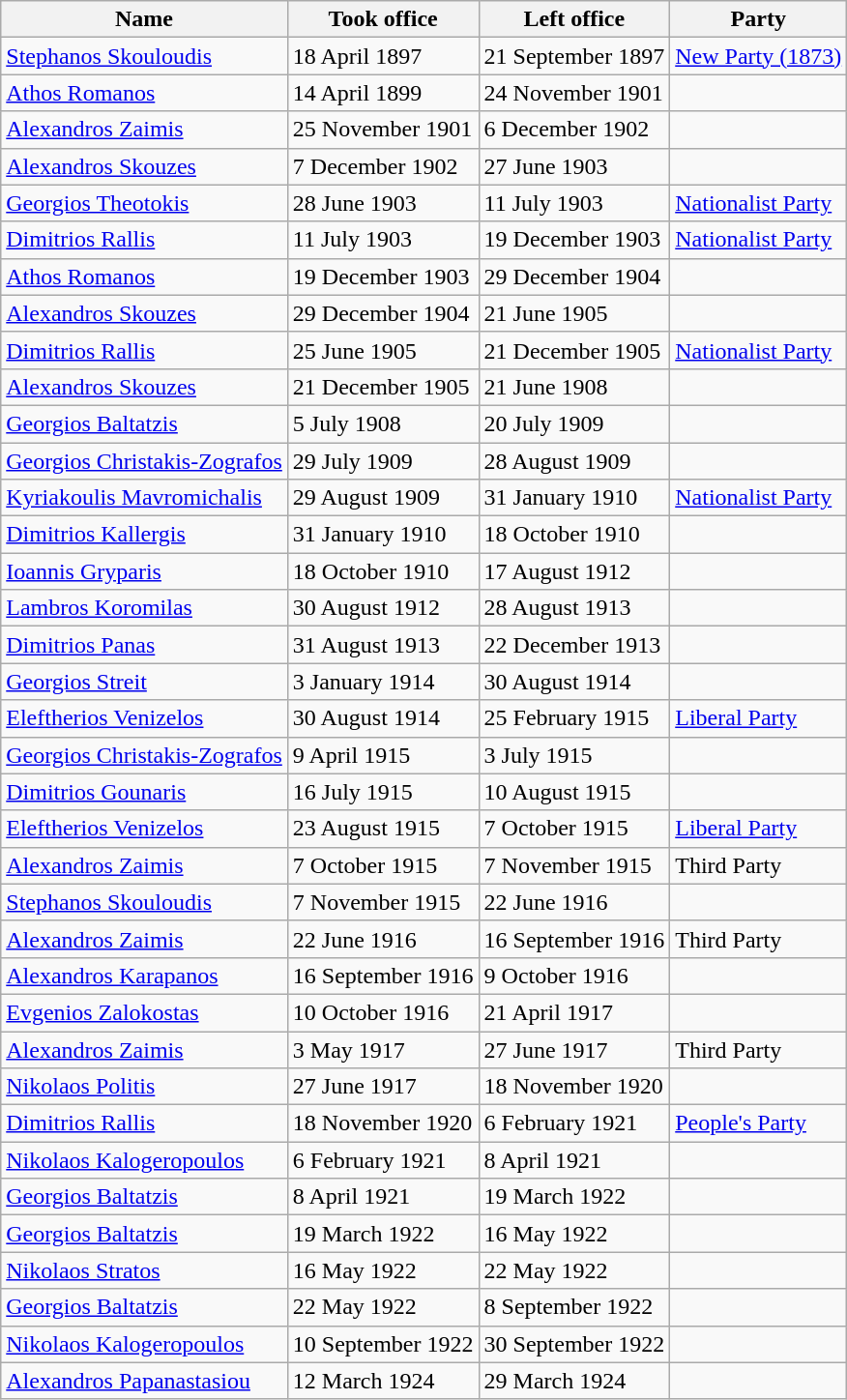<table class="wikitable">
<tr>
<th>Name</th>
<th>Took office</th>
<th>Left office</th>
<th>Party</th>
</tr>
<tr>
<td><a href='#'>Stephanos Skouloudis</a></td>
<td>18 April 1897</td>
<td>21 September 1897</td>
<td><a href='#'>New Party (1873)</a></td>
</tr>
<tr>
<td><a href='#'>Athos Romanos</a></td>
<td>14 April 1899</td>
<td>24 November 1901</td>
<td></td>
</tr>
<tr>
<td><a href='#'>Alexandros Zaimis</a></td>
<td>25 November 1901</td>
<td>6 December 1902</td>
<td></td>
</tr>
<tr>
<td><a href='#'>Alexandros Skouzes</a></td>
<td>7 December 1902</td>
<td>27 June 1903</td>
<td></td>
</tr>
<tr>
<td><a href='#'>Georgios Theotokis</a></td>
<td>28 June 1903</td>
<td>11 July 1903</td>
<td><a href='#'>Nationalist Party</a></td>
</tr>
<tr>
<td><a href='#'>Dimitrios Rallis</a></td>
<td>11 July 1903</td>
<td>19 December 1903</td>
<td><a href='#'>Nationalist Party</a></td>
</tr>
<tr>
<td><a href='#'>Athos Romanos</a></td>
<td>19 December 1903</td>
<td>29 December 1904</td>
<td></td>
</tr>
<tr>
<td><a href='#'>Alexandros Skouzes</a></td>
<td>29 December 1904</td>
<td>21 June 1905</td>
<td></td>
</tr>
<tr>
<td><a href='#'>Dimitrios Rallis</a></td>
<td>25 June 1905</td>
<td>21 December 1905</td>
<td><a href='#'>Nationalist Party</a></td>
</tr>
<tr>
<td><a href='#'>Alexandros Skouzes</a></td>
<td>21 December 1905</td>
<td>21 June 1908</td>
<td></td>
</tr>
<tr>
<td><a href='#'>Georgios Baltatzis</a></td>
<td>5 July 1908</td>
<td>20 July 1909</td>
<td></td>
</tr>
<tr>
<td><a href='#'>Georgios Christakis-Zografos</a></td>
<td>29 July 1909</td>
<td>28 August 1909</td>
<td></td>
</tr>
<tr>
<td><a href='#'>Kyriakoulis Mavromichalis</a></td>
<td>29 August 1909</td>
<td>31 January 1910</td>
<td><a href='#'>Nationalist Party</a></td>
</tr>
<tr>
<td><a href='#'>Dimitrios Kallergis</a></td>
<td>31 January 1910</td>
<td>18 October 1910</td>
<td></td>
</tr>
<tr>
<td><a href='#'>Ioannis Gryparis</a></td>
<td>18 October 1910</td>
<td>17 August 1912</td>
<td></td>
</tr>
<tr>
<td><a href='#'>Lambros Koromilas</a></td>
<td>30 August 1912</td>
<td>28 August 1913</td>
<td></td>
</tr>
<tr>
<td><a href='#'>Dimitrios Panas</a></td>
<td>31 August 1913</td>
<td>22 December 1913</td>
<td></td>
</tr>
<tr>
<td><a href='#'>Georgios Streit</a></td>
<td>3 January 1914</td>
<td>30 August 1914</td>
<td></td>
</tr>
<tr>
<td><a href='#'>Eleftherios Venizelos</a></td>
<td>30 August 1914</td>
<td>25 February 1915</td>
<td><a href='#'>Liberal Party</a></td>
</tr>
<tr>
<td><a href='#'>Georgios Christakis-Zografos</a></td>
<td>9 April 1915</td>
<td>3 July 1915</td>
<td></td>
</tr>
<tr>
<td><a href='#'>Dimitrios Gounaris</a></td>
<td>16 July 1915</td>
<td>10 August 1915</td>
<td></td>
</tr>
<tr>
<td><a href='#'>Eleftherios Venizelos</a></td>
<td>23 August 1915</td>
<td>7 October 1915</td>
<td><a href='#'>Liberal Party</a></td>
</tr>
<tr>
<td><a href='#'>Alexandros Zaimis</a></td>
<td>7 October 1915</td>
<td>7 November 1915</td>
<td>Third Party</td>
</tr>
<tr>
<td><a href='#'>Stephanos Skouloudis</a></td>
<td>7 November 1915</td>
<td>22 June 1916</td>
<td></td>
</tr>
<tr>
<td><a href='#'>Alexandros Zaimis</a></td>
<td>22 June 1916</td>
<td>16 September 1916</td>
<td>Third Party</td>
</tr>
<tr>
<td><a href='#'>Alexandros Karapanos</a></td>
<td>16 September 1916</td>
<td>9 October 1916</td>
<td></td>
</tr>
<tr>
<td><a href='#'>Evgenios Zalokostas</a></td>
<td>10 October 1916</td>
<td>21 April 1917</td>
<td></td>
</tr>
<tr>
<td><a href='#'>Alexandros Zaimis</a></td>
<td>3 May 1917</td>
<td>27 June 1917</td>
<td>Third Party</td>
</tr>
<tr>
<td><a href='#'>Nikolaos Politis</a></td>
<td>27 June 1917</td>
<td>18 November 1920</td>
<td></td>
</tr>
<tr>
<td><a href='#'>Dimitrios Rallis</a></td>
<td>18 November 1920</td>
<td>6 February 1921</td>
<td><a href='#'>People's Party</a></td>
</tr>
<tr>
<td><a href='#'>Nikolaos Kalogeropoulos</a></td>
<td>6 February 1921</td>
<td>8 April 1921</td>
<td></td>
</tr>
<tr>
<td><a href='#'>Georgios Baltatzis</a></td>
<td>8 April 1921</td>
<td>19 March 1922</td>
<td></td>
</tr>
<tr>
<td><a href='#'>Georgios Baltatzis</a></td>
<td>19 March 1922</td>
<td>16 May 1922</td>
<td></td>
</tr>
<tr>
<td><a href='#'>Nikolaos Stratos</a></td>
<td>16 May 1922</td>
<td>22 May 1922</td>
<td></td>
</tr>
<tr>
<td><a href='#'>Georgios Baltatzis</a></td>
<td>22 May 1922</td>
<td>8 September 1922</td>
<td></td>
</tr>
<tr>
<td><a href='#'>Nikolaos Kalogeropoulos</a></td>
<td>10 September 1922</td>
<td>30 September 1922</td>
<td></td>
</tr>
<tr>
<td><a href='#'>Alexandros Papanastasiou</a></td>
<td>12 March 1924</td>
<td>29 March 1924</td>
<td></td>
</tr>
</table>
